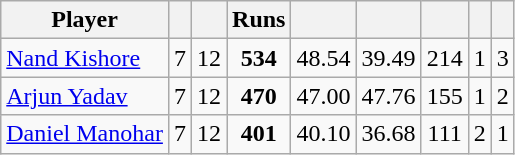<table class="wikitable sortable" style="text-align: center;">
<tr>
<th class="unsortable">Player</th>
<th></th>
<th></th>
<th>Runs</th>
<th></th>
<th></th>
<th></th>
<th></th>
<th></th>
</tr>
<tr>
<td style="text-align:left"><a href='#'>Nand Kishore</a></td>
<td style="text-align:left">7</td>
<td>12</td>
<td><strong>534</strong></td>
<td>48.54</td>
<td>39.49</td>
<td>214</td>
<td>1</td>
<td>3</td>
</tr>
<tr>
<td style="text-align:left"><a href='#'>Arjun Yadav</a></td>
<td style="text-align:left">7</td>
<td>12</td>
<td><strong>470</strong></td>
<td>47.00</td>
<td>47.76</td>
<td>155</td>
<td>1</td>
<td>2</td>
</tr>
<tr>
<td style="text-align:left"><a href='#'>Daniel Manohar</a></td>
<td style="text-align:left">7</td>
<td>12</td>
<td><strong>401</strong></td>
<td>40.10</td>
<td>36.68</td>
<td>111</td>
<td>2</td>
<td>1</td>
</tr>
</table>
